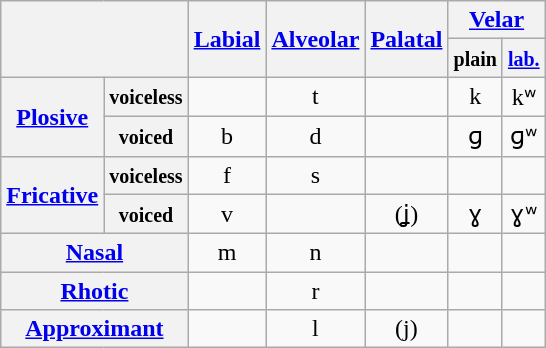<table class="wikitable" style="text-align:center">
<tr>
<th colspan="2" rowspan="2"></th>
<th rowspan="2"><a href='#'>Labial</a></th>
<th rowspan="2"><a href='#'>Alveolar</a></th>
<th rowspan="2"><a href='#'>Palatal</a></th>
<th colspan="2"><a href='#'>Velar</a></th>
</tr>
<tr>
<th><small>plain</small></th>
<th><small><a href='#'>lab.</a></small></th>
</tr>
<tr>
<th rowspan="2"><a href='#'>Plosive</a></th>
<th><small>voiceless</small></th>
<td></td>
<td>t</td>
<td></td>
<td>k</td>
<td>kʷ</td>
</tr>
<tr>
<th><small>voiced</small></th>
<td>b</td>
<td>d</td>
<td></td>
<td>ɡ</td>
<td>ɡʷ</td>
</tr>
<tr>
<th rowspan="2"><a href='#'>Fricative</a></th>
<th><small>voiceless</small></th>
<td>f</td>
<td>s</td>
<td></td>
<td></td>
<td></td>
</tr>
<tr>
<th><small>voiced</small></th>
<td>v</td>
<td></td>
<td>(ʝ)</td>
<td>ɣ</td>
<td>ɣʷ</td>
</tr>
<tr>
<th colspan="2"><a href='#'>Nasal</a></th>
<td>m</td>
<td>n</td>
<td></td>
<td></td>
<td></td>
</tr>
<tr>
<th colspan="2"><a href='#'>Rhotic</a></th>
<td></td>
<td>r</td>
<td></td>
<td></td>
<td></td>
</tr>
<tr>
<th colspan="2"><a href='#'>Approximant</a></th>
<td></td>
<td>l</td>
<td>(j)</td>
<td></td>
<td></td>
</tr>
</table>
